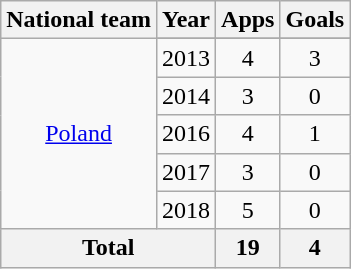<table class="wikitable" style="text-align:center">
<tr>
<th>National team</th>
<th>Year</th>
<th>Apps</th>
<th>Goals</th>
</tr>
<tr>
<td rowspan="6"><a href='#'>Poland</a></td>
</tr>
<tr>
<td>2013</td>
<td>4</td>
<td>3</td>
</tr>
<tr>
<td>2014</td>
<td>3</td>
<td>0</td>
</tr>
<tr>
<td>2016</td>
<td>4</td>
<td>1</td>
</tr>
<tr>
<td>2017</td>
<td>3</td>
<td>0</td>
</tr>
<tr>
<td>2018</td>
<td>5</td>
<td>0</td>
</tr>
<tr>
<th colspan="2">Total</th>
<th>19</th>
<th>4</th>
</tr>
</table>
